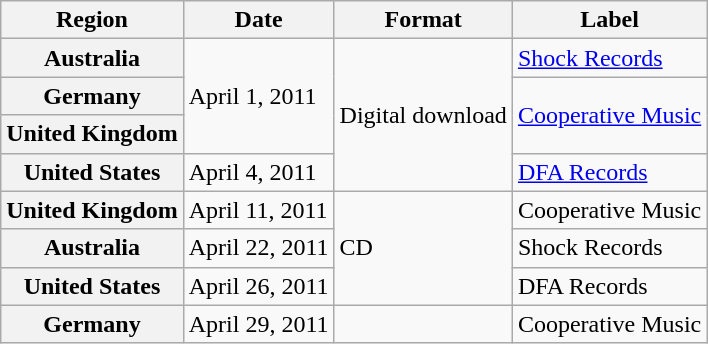<table class="wikitable plainrowheaders">
<tr>
<th scope="col">Region</th>
<th scope="col">Date</th>
<th scope="col">Format</th>
<th scope="col">Label</th>
</tr>
<tr>
<th scope="row">Australia</th>
<td rowspan="3">April 1, 2011</td>
<td rowspan="4">Digital download</td>
<td><a href='#'>Shock Records</a></td>
</tr>
<tr>
<th scope="row">Germany</th>
<td rowspan="2"><a href='#'>Cooperative Music</a></td>
</tr>
<tr>
<th scope="row">United Kingdom</th>
</tr>
<tr>
<th scope="row">United States</th>
<td>April 4, 2011</td>
<td><a href='#'>DFA Records</a></td>
</tr>
<tr>
<th scope="row">United Kingdom</th>
<td>April 11, 2011</td>
<td rowspan="3">CD</td>
<td>Cooperative Music</td>
</tr>
<tr>
<th scope="row">Australia</th>
<td>April 22, 2011</td>
<td>Shock Records</td>
</tr>
<tr>
<th scope="row">United States</th>
<td>April 26, 2011</td>
<td>DFA Records</td>
</tr>
<tr>
<th scope="row">Germany</th>
<td>April 29, 2011</td>
<td></td>
<td>Cooperative Music</td>
</tr>
</table>
